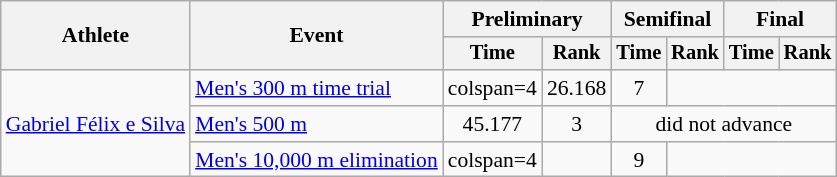<table class=wikitable style=font-size:90%;text-align:center>
<tr>
<th rowspan=2>Athlete</th>
<th rowspan=2>Event</th>
<th colspan=2>Preliminary</th>
<th colspan=2>Semifinal</th>
<th colspan=2>Final</th>
</tr>
<tr style=font-size:95%>
<th>Time</th>
<th>Rank</th>
<th>Time</th>
<th>Rank</th>
<th>Time</th>
<th>Rank</th>
</tr>
<tr>
<td align=left rowspan=3><a href='#'>Gabriel Félix e Silva</a></td>
<td align=left><a href='#'>Men's 300 m time trial</a></td>
<td>colspan=4 </td>
<td>26.168</td>
<td>7</td>
</tr>
<tr>
<td align=left><a href='#'>Men's 500 m</a></td>
<td>45.177</td>
<td>3</td>
<td colspan=4>did not advance</td>
</tr>
<tr>
<td align=left><a href='#'>Men's 10,000 m elimination</a></td>
<td>colspan=4 </td>
<td></td>
<td>9</td>
</tr>
</table>
